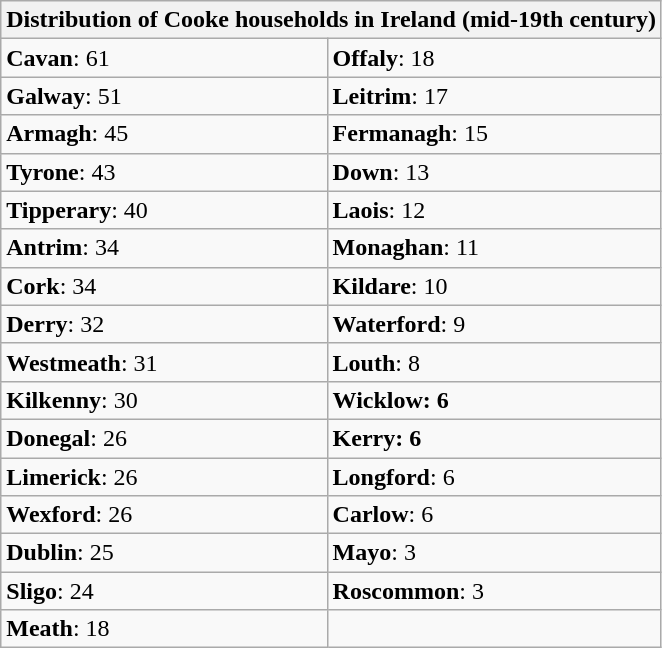<table class="wikitable">
<tr>
<th colspan="2">Distribution of Cooke households in Ireland (mid-19th century)</th>
</tr>
<tr>
<td><strong>Cavan</strong>: 61</td>
<td><strong>Offaly</strong>: 18</td>
</tr>
<tr>
<td><strong>Galway</strong>: 51</td>
<td><strong>Leitrim</strong>: 17</td>
</tr>
<tr>
<td><strong>Armagh</strong>: 45</td>
<td><strong>Fermanagh</strong>: 15</td>
</tr>
<tr>
<td><strong>Tyrone</strong>: 43</td>
<td><strong>Down</strong>: 13</td>
</tr>
<tr>
<td><strong>Tipperary</strong>: 40</td>
<td><strong>Laois</strong>: 12</td>
</tr>
<tr>
<td><strong>Antrim</strong>: 34</td>
<td><strong>Monaghan</strong>: 11</td>
</tr>
<tr>
<td><strong>Cork</strong>: 34</td>
<td><strong>Kildare</strong>: 10</td>
</tr>
<tr>
<td><strong>Derry</strong>: 32</td>
<td><strong>Waterford</strong>: 9</td>
</tr>
<tr>
<td><strong>Westmeath</strong>: 31</td>
<td><strong>Louth</strong>: 8</td>
</tr>
<tr>
<td><strong>Kilkenny</strong>: 30</td>
<td><strong>Wicklow: 6</strong></td>
</tr>
<tr>
<td><strong>Donegal</strong>: 26</td>
<td><strong>Kerry: 6</strong></td>
</tr>
<tr>
<td><strong>Limerick</strong>: 26</td>
<td><strong>Longford</strong>: 6</td>
</tr>
<tr>
<td><strong>Wexford</strong>: 26</td>
<td><strong>Carlow</strong>: 6</td>
</tr>
<tr>
<td><strong>Dublin</strong>: 25</td>
<td><strong>Mayo</strong>: 3</td>
</tr>
<tr>
<td><strong>Sligo</strong>: 24</td>
<td><strong>Roscommon</strong>: 3</td>
</tr>
<tr>
<td><strong>Meath</strong>: 18</td>
<td></td>
</tr>
</table>
